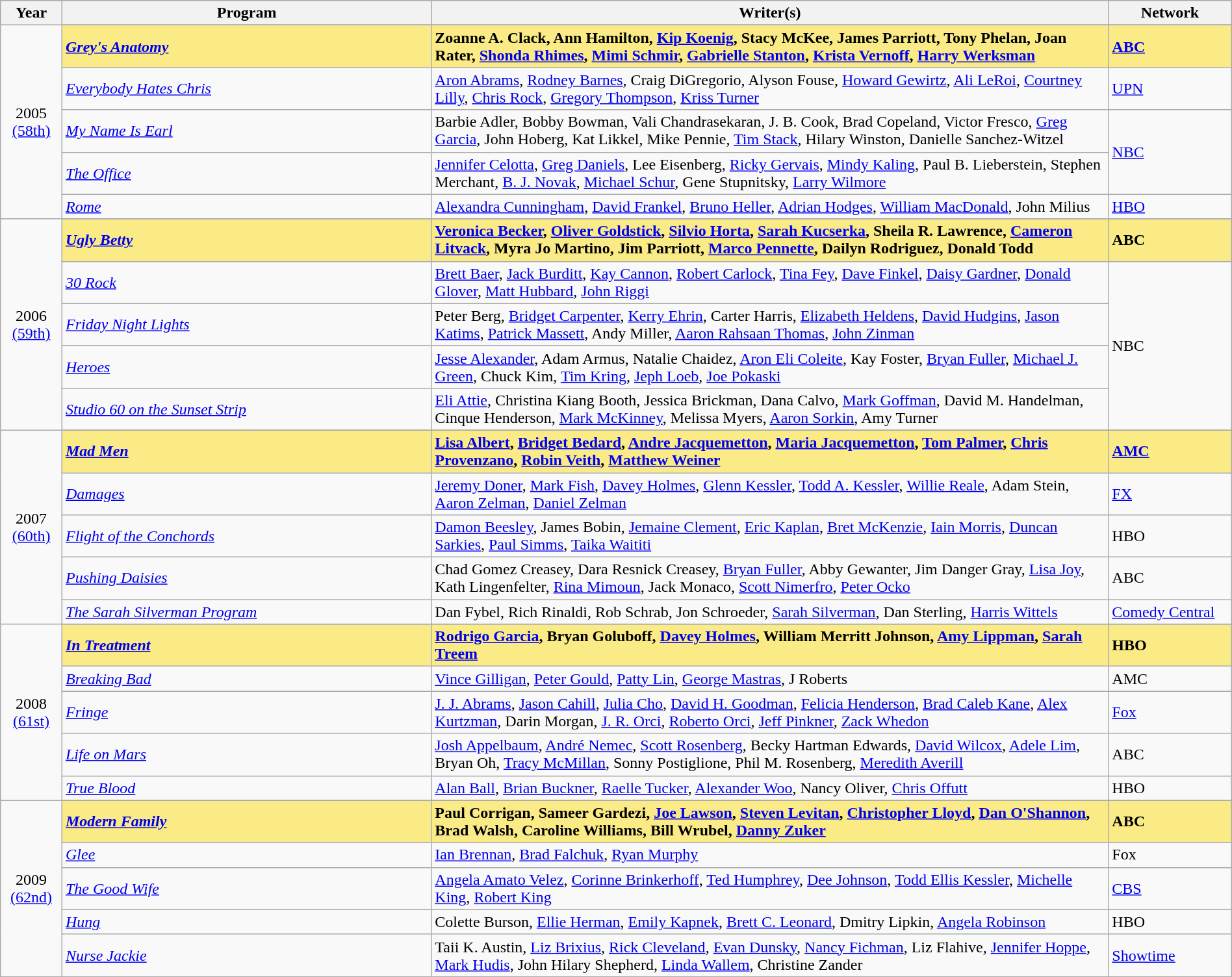<table class="wikitable" style="width:100%">
<tr bgcolor="#bebebe">
<th width="5%">Year</th>
<th width="30%">Program</th>
<th width="55%">Writer(s)</th>
<th width="10%">Network</th>
</tr>
<tr>
<td rowspan=6 style="text-align:center">2005<br><a href='#'>(58th)</a><br></td>
</tr>
<tr style="background:#FAEB86">
<td><strong><em><a href='#'>Grey's Anatomy</a></em></strong></td>
<td><strong>Zoanne A. Clack, Ann Hamilton, <a href='#'>Kip Koenig</a>, Stacy McKee, James Parriott, Tony Phelan, Joan Rater, <a href='#'>Shonda Rhimes</a>, <a href='#'>Mimi Schmir</a>, <a href='#'>Gabrielle Stanton</a>, <a href='#'>Krista Vernoff</a>, <a href='#'>Harry Werksman</a></strong></td>
<td><strong><a href='#'>ABC</a></strong></td>
</tr>
<tr>
<td><em><a href='#'>Everybody Hates Chris</a></em></td>
<td><a href='#'>Aron Abrams</a>, <a href='#'>Rodney Barnes</a>, Craig DiGregorio, Alyson Fouse, <a href='#'>Howard Gewirtz</a>, <a href='#'>Ali LeRoi</a>, <a href='#'>Courtney Lilly</a>, <a href='#'>Chris Rock</a>, <a href='#'>Gregory Thompson</a>, <a href='#'>Kriss Turner</a></td>
<td><a href='#'>UPN</a></td>
</tr>
<tr>
<td><em><a href='#'>My Name Is Earl</a></em></td>
<td>Barbie Adler, Bobby Bowman, Vali Chandrasekaran, J. B. Cook, Brad Copeland, Victor Fresco, <a href='#'>Greg Garcia</a>, John Hoberg, Kat Likkel, Mike Pennie, <a href='#'>Tim Stack</a>, Hilary Winston, Danielle Sanchez-Witzel</td>
<td rowspan=2><a href='#'>NBC</a></td>
</tr>
<tr>
<td><em><a href='#'>The Office</a></em></td>
<td><a href='#'>Jennifer Celotta</a>, <a href='#'>Greg Daniels</a>, Lee Eisenberg, <a href='#'>Ricky Gervais</a>, <a href='#'>Mindy Kaling</a>, Paul B. Lieberstein, Stephen Merchant, <a href='#'>B. J. Novak</a>, <a href='#'>Michael Schur</a>, Gene Stupnitsky, <a href='#'>Larry Wilmore</a></td>
</tr>
<tr>
<td><em><a href='#'>Rome</a></em></td>
<td><a href='#'>Alexandra Cunningham</a>, <a href='#'>David Frankel</a>, <a href='#'>Bruno Heller</a>, <a href='#'>Adrian Hodges</a>, <a href='#'>William MacDonald</a>, John Milius</td>
<td><a href='#'>HBO</a></td>
</tr>
<tr>
<td rowspan=6 style="text-align:center">2006<br><a href='#'>(59th)</a><br></td>
</tr>
<tr style="background:#FAEB86">
<td><strong><em><a href='#'>Ugly Betty</a></em></strong></td>
<td><strong><a href='#'>Veronica Becker</a>, <a href='#'>Oliver Goldstick</a>, <a href='#'>Silvio Horta</a>, <a href='#'>Sarah Kucserka</a>, Sheila R. Lawrence, <a href='#'>Cameron Litvack</a>, Myra Jo Martino, Jim Parriott, <a href='#'>Marco Pennette</a>, Dailyn Rodriguez, Donald Todd</strong></td>
<td><strong>ABC</strong></td>
</tr>
<tr>
<td><em><a href='#'>30 Rock</a></em></td>
<td><a href='#'>Brett Baer</a>, <a href='#'>Jack Burditt</a>, <a href='#'>Kay Cannon</a>, <a href='#'>Robert Carlock</a>, <a href='#'>Tina Fey</a>, <a href='#'>Dave Finkel</a>, <a href='#'>Daisy Gardner</a>, <a href='#'>Donald Glover</a>, <a href='#'>Matt Hubbard</a>, <a href='#'>John Riggi</a></td>
<td rowspan=4>NBC</td>
</tr>
<tr>
<td><em><a href='#'>Friday Night Lights</a></em></td>
<td>Peter Berg, <a href='#'>Bridget Carpenter</a>, <a href='#'>Kerry Ehrin</a>, Carter Harris, <a href='#'>Elizabeth Heldens</a>, <a href='#'>David Hudgins</a>, <a href='#'>Jason Katims</a>, <a href='#'>Patrick Massett</a>, Andy Miller, <a href='#'>Aaron Rahsaan Thomas</a>, <a href='#'>John Zinman</a></td>
</tr>
<tr>
<td><em><a href='#'>Heroes</a></em></td>
<td><a href='#'>Jesse Alexander</a>, Adam Armus, Natalie Chaidez, <a href='#'>Aron Eli Coleite</a>, Kay Foster, <a href='#'>Bryan Fuller</a>, <a href='#'>Michael J. Green</a>, Chuck Kim, <a href='#'>Tim Kring</a>, <a href='#'>Jeph Loeb</a>, <a href='#'>Joe Pokaski</a></td>
</tr>
<tr>
<td><em><a href='#'>Studio 60 on the Sunset Strip</a></em></td>
<td><a href='#'>Eli Attie</a>, Christina Kiang Booth, Jessica Brickman, Dana Calvo, <a href='#'>Mark Goffman</a>, David M. Handelman, Cinque Henderson, <a href='#'>Mark McKinney</a>, Melissa Myers, <a href='#'>Aaron Sorkin</a>, Amy Turner</td>
</tr>
<tr>
<td rowspan=6 style="text-align:center">2007<br><a href='#'>(60th)</a><br></td>
</tr>
<tr style="background:#FAEB86">
<td><strong><em><a href='#'>Mad Men</a></em></strong></td>
<td><strong><a href='#'>Lisa Albert</a>, <a href='#'>Bridget Bedard</a>, <a href='#'>Andre Jacquemetton</a>, <a href='#'>Maria Jacquemetton</a>, <a href='#'>Tom Palmer</a>, <a href='#'>Chris Provenzano</a>, <a href='#'>Robin Veith</a>, <a href='#'>Matthew Weiner</a></strong></td>
<td><strong><a href='#'>AMC</a></strong></td>
</tr>
<tr>
<td><em><a href='#'>Damages</a></em></td>
<td><a href='#'>Jeremy Doner</a>, <a href='#'>Mark Fish</a>, <a href='#'>Davey Holmes</a>, <a href='#'>Glenn Kessler</a>, <a href='#'>Todd A. Kessler</a>, <a href='#'>Willie Reale</a>, Adam Stein, <a href='#'>Aaron Zelman</a>, <a href='#'>Daniel Zelman</a></td>
<td><a href='#'>FX</a></td>
</tr>
<tr>
<td><em><a href='#'>Flight of the Conchords</a></em></td>
<td><a href='#'>Damon Beesley</a>, James Bobin, <a href='#'>Jemaine Clement</a>, <a href='#'>Eric Kaplan</a>, <a href='#'>Bret McKenzie</a>, <a href='#'>Iain Morris</a>, <a href='#'>Duncan Sarkies</a>, <a href='#'>Paul Simms</a>, <a href='#'>Taika Waititi</a></td>
<td>HBO</td>
</tr>
<tr>
<td><em><a href='#'>Pushing Daisies</a></em></td>
<td>Chad Gomez Creasey, Dara Resnick Creasey, <a href='#'>Bryan Fuller</a>, Abby Gewanter, Jim Danger Gray, <a href='#'>Lisa Joy</a>, Kath Lingenfelter, <a href='#'>Rina Mimoun</a>, Jack Monaco, <a href='#'>Scott Nimerfro</a>, <a href='#'>Peter Ocko</a></td>
<td>ABC</td>
</tr>
<tr>
<td><em><a href='#'>The Sarah Silverman Program</a></em></td>
<td>Dan Fybel, Rich Rinaldi, Rob Schrab, Jon Schroeder, <a href='#'>Sarah Silverman</a>, Dan Sterling, <a href='#'>Harris Wittels</a></td>
<td><a href='#'>Comedy Central</a></td>
</tr>
<tr>
<td rowspan=6 style="text-align:center">2008<br><a href='#'>(61st)</a><br></td>
</tr>
<tr style="background:#FAEB86">
<td><strong><em><a href='#'>In Treatment</a></em></strong></td>
<td><strong><a href='#'>Rodrigo Garcia</a>, Bryan Goluboff, <a href='#'>Davey Holmes</a>, William Merritt Johnson, <a href='#'>Amy Lippman</a>, <a href='#'>Sarah Treem</a></strong></td>
<td><strong>HBO</strong></td>
</tr>
<tr>
<td><em><a href='#'>Breaking Bad</a></em></td>
<td><a href='#'>Vince Gilligan</a>, <a href='#'>Peter Gould</a>, <a href='#'>Patty Lin</a>, <a href='#'>George Mastras</a>, J Roberts</td>
<td>AMC</td>
</tr>
<tr>
<td><em><a href='#'>Fringe</a></em></td>
<td><a href='#'>J. J. Abrams</a>, <a href='#'>Jason Cahill</a>, <a href='#'>Julia Cho</a>, <a href='#'>David H. Goodman</a>, <a href='#'>Felicia Henderson</a>, <a href='#'>Brad Caleb Kane</a>, <a href='#'>Alex Kurtzman</a>, Darin Morgan, <a href='#'>J. R. Orci</a>, <a href='#'>Roberto Orci</a>, <a href='#'>Jeff Pinkner</a>, <a href='#'>Zack Whedon</a></td>
<td><a href='#'>Fox</a></td>
</tr>
<tr>
<td><em><a href='#'>Life on Mars</a></em></td>
<td><a href='#'>Josh Appelbaum</a>, <a href='#'>André Nemec</a>, <a href='#'>Scott Rosenberg</a>, Becky Hartman Edwards, <a href='#'>David Wilcox</a>, <a href='#'>Adele Lim</a>, Bryan Oh, <a href='#'>Tracy McMillan</a>, Sonny Postiglione, Phil M. Rosenberg, <a href='#'>Meredith Averill</a></td>
<td>ABC</td>
</tr>
<tr>
<td><em><a href='#'>True Blood</a></em></td>
<td><a href='#'>Alan Ball</a>, <a href='#'>Brian Buckner</a>, <a href='#'>Raelle Tucker</a>, <a href='#'>Alexander Woo</a>, Nancy Oliver, <a href='#'>Chris Offutt</a></td>
<td>HBO</td>
</tr>
<tr>
<td rowspan=6 style="text-align:center">2009<br><a href='#'>(62nd)</a><br></td>
</tr>
<tr style="background:#FAEB86">
<td><strong><em><a href='#'>Modern Family</a></em></strong></td>
<td><strong>Paul Corrigan, Sameer Gardezi, <a href='#'>Joe Lawson</a>, <a href='#'>Steven Levitan</a>, <a href='#'>Christopher Lloyd</a>, <a href='#'>Dan O'Shannon</a>, Brad Walsh, Caroline Williams, Bill Wrubel, <a href='#'>Danny Zuker</a></strong></td>
<td><strong>ABC</strong></td>
</tr>
<tr>
<td><em><a href='#'>Glee</a></em></td>
<td><a href='#'>Ian Brennan</a>, <a href='#'>Brad Falchuk</a>, <a href='#'>Ryan Murphy</a></td>
<td>Fox</td>
</tr>
<tr>
<td><em><a href='#'>The Good Wife</a></em></td>
<td><a href='#'>Angela Amato Velez</a>, <a href='#'>Corinne Brinkerhoff</a>, <a href='#'>Ted Humphrey</a>, <a href='#'>Dee Johnson</a>, <a href='#'>Todd Ellis Kessler</a>, <a href='#'>Michelle King</a>, <a href='#'>Robert King</a></td>
<td><a href='#'>CBS</a></td>
</tr>
<tr>
<td><em><a href='#'>Hung</a></em></td>
<td>Colette Burson, <a href='#'>Ellie Herman</a>, <a href='#'>Emily Kapnek</a>, <a href='#'>Brett C. Leonard</a>, Dmitry Lipkin, <a href='#'>Angela Robinson</a></td>
<td>HBO</td>
</tr>
<tr>
<td><em><a href='#'>Nurse Jackie</a></em></td>
<td>Taii K. Austin, <a href='#'>Liz Brixius</a>, <a href='#'>Rick Cleveland</a>, <a href='#'>Evan Dunsky</a>, <a href='#'>Nancy Fichman</a>, Liz Flahive, <a href='#'>Jennifer Hoppe</a>, <a href='#'>Mark Hudis</a>, John Hilary Shepherd, <a href='#'>Linda Wallem</a>, Christine Zander</td>
<td><a href='#'>Showtime</a></td>
</tr>
</table>
